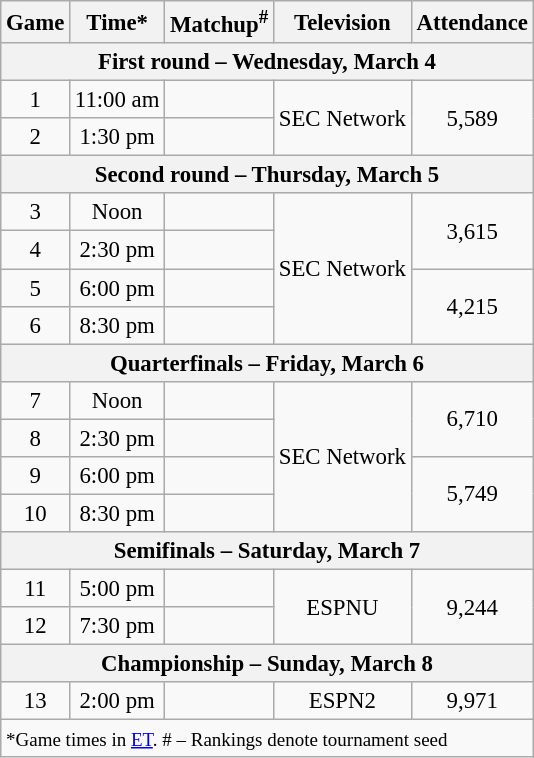<table class="wikitable" style="font-size: 95%">
<tr>
<th>Game</th>
<th>Time*</th>
<th>Matchup<sup>#</sup></th>
<th>Television</th>
<th>Attendance</th>
</tr>
<tr>
<th colspan=5>First round – Wednesday, March 4</th>
</tr>
<tr>
<td align=center>1</td>
<td align=center>11:00 am</td>
<td></td>
<td rowspan=2 align=center>SEC Network</td>
<td rowspan=2 align=center>5,589</td>
</tr>
<tr>
<td align=center>2</td>
<td align=center>1:30 pm</td>
<td></td>
</tr>
<tr>
<th colspan=5>Second round – Thursday, March 5</th>
</tr>
<tr>
<td align=center>3</td>
<td align=center>Noon</td>
<td></td>
<td rowspan=4 align=center>SEC Network</td>
<td rowspan=2 align=center>3,615</td>
</tr>
<tr>
<td align=center>4</td>
<td align=center>2:30 pm</td>
<td></td>
</tr>
<tr>
<td align=center>5</td>
<td align=center>6:00 pm</td>
<td></td>
<td rowspan=2 align=center>4,215</td>
</tr>
<tr>
<td align=center>6</td>
<td align=center>8:30 pm</td>
<td></td>
</tr>
<tr>
<th colspan=5>Quarterfinals – Friday, March 6</th>
</tr>
<tr>
<td align=center>7</td>
<td align=center>Noon</td>
<td></td>
<td rowspan=4 align=center>SEC Network</td>
<td rowspan=2 align=center>6,710</td>
</tr>
<tr>
<td align=center>8</td>
<td align=center>2:30 pm</td>
<td></td>
</tr>
<tr>
<td align=center>9</td>
<td align=center>6:00 pm</td>
<td></td>
<td rowspan=2 align=center>5,749</td>
</tr>
<tr>
<td align=center>10</td>
<td align=center>8:30 pm</td>
<td></td>
</tr>
<tr>
<th colspan=5>Semifinals – Saturday, March 7</th>
</tr>
<tr>
<td align=center>11</td>
<td align=center>5:00 pm</td>
<td></td>
<td rowspan=2 align=center>ESPNU</td>
<td rowspan=2 align=center>9,244</td>
</tr>
<tr>
<td align=center>12</td>
<td align=center>7:30 pm</td>
<td></td>
</tr>
<tr>
<th colspan=5>Championship – Sunday, March 8</th>
</tr>
<tr>
<td align=center>13</td>
<td align=center>2:00 pm</td>
<td></td>
<td rowspan=1 align=center>ESPN2</td>
<td rowspan=1 align=center>9,971</td>
</tr>
<tr>
<td colspan=5><small>*Game times in <a href='#'>ET</a>. # – Rankings denote tournament seed</small></td>
</tr>
</table>
